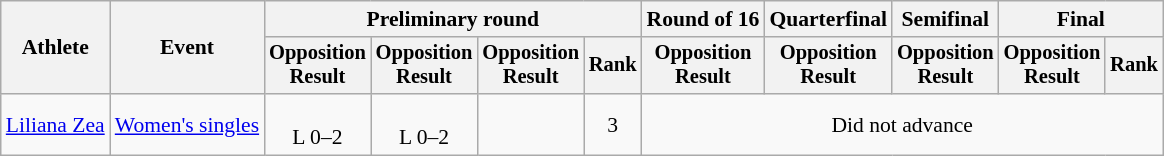<table class=wikitable style=font-size:90%;text-align:center>
<tr>
<th rowspan=2>Athlete</th>
<th rowspan=2>Event</th>
<th colspan=4>Preliminary round</th>
<th>Round of 16</th>
<th>Quarterfinal</th>
<th>Semifinal</th>
<th colspan=2>Final</th>
</tr>
<tr style=font-size:95%>
<th>Opposition<br>Result</th>
<th>Opposition<br>Result</th>
<th>Opposition<br>Result</th>
<th>Rank</th>
<th>Opposition<br>Result</th>
<th>Opposition<br>Result</th>
<th>Opposition<br>Result</th>
<th>Opposition<br>Result</th>
<th>Rank</th>
</tr>
<tr>
<td align=left><a href='#'>Liliana Zea</a></td>
<td align=left><a href='#'>Women's singles</a></td>
<td><br>L 0–2</td>
<td><br>L 0–2</td>
<td></td>
<td>3</td>
<td colspan=5>Did not advance</td>
</tr>
</table>
